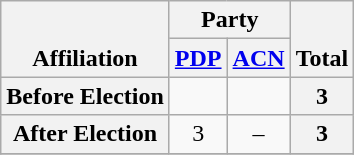<table class=wikitable style="text-align:center">
<tr style="vertical-align:bottom;">
<th rowspan=2>Affiliation</th>
<th colspan=2>Party</th>
<th rowspan=2>Total</th>
</tr>
<tr>
<th><a href='#'>PDP</a></th>
<th><a href='#'>ACN</a></th>
</tr>
<tr>
<th>Before Election</th>
<td></td>
<td></td>
<th>3</th>
</tr>
<tr>
<th>After Election</th>
<td>3</td>
<td>–</td>
<th>3</th>
</tr>
<tr>
</tr>
</table>
